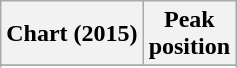<table class="wikitable sortable plainrowheaders">
<tr>
<th>Chart (2015)</th>
<th>Peak<br>position</th>
</tr>
<tr>
</tr>
<tr>
</tr>
</table>
